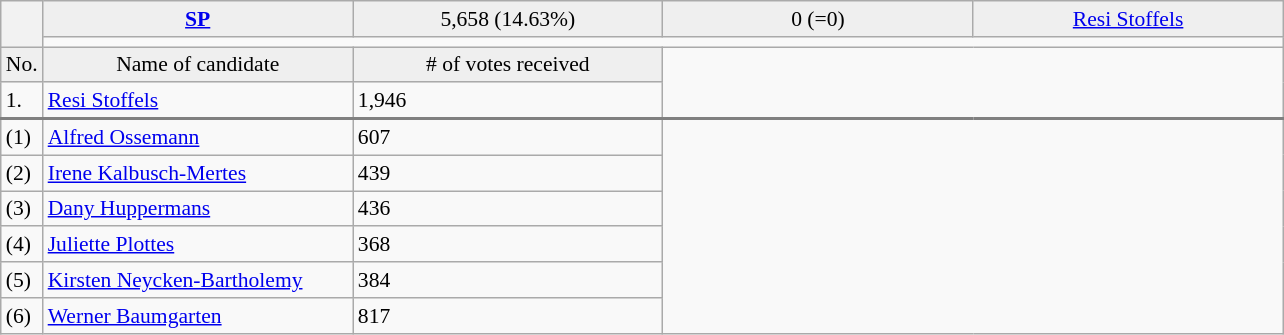<table class="wikitable collapsible collapsed" style=text-align:left;font-size:90%>
<tr>
<th rowspan=2></th>
<td bgcolor=efefef width=200 align=center><strong> <a href='#'>SP</a> </strong></td>
<td bgcolor=efefef width=200 align=center>5,658 (14.63%)</td>
<td bgcolor=efefef width=200 align=center>0 (=0)</td>
<td bgcolor=efefef width=200 align=center><a href='#'>Resi Stoffels</a></td>
</tr>
<tr>
<td colspan=4 bgcolor=></td>
</tr>
<tr>
<td bgcolor=efefef align=center>No.</td>
<td bgcolor=efefef align=center>Name of candidate</td>
<td bgcolor=efefef align=center># of votes received</td>
</tr>
<tr>
<td>1.</td>
<td><a href='#'>Resi Stoffels</a></td>
<td>1,946</td>
</tr>
<tr style="border-top:2px solid gray;">
<td>(1)</td>
<td><a href='#'>Alfred Ossemann</a></td>
<td>607</td>
</tr>
<tr>
<td>(2)</td>
<td><a href='#'>Irene Kalbusch-Mertes</a></td>
<td>439</td>
</tr>
<tr>
<td>(3)</td>
<td><a href='#'>Dany Huppermans</a></td>
<td>436</td>
</tr>
<tr>
<td>(4)</td>
<td><a href='#'>Juliette Plottes</a></td>
<td>368</td>
</tr>
<tr>
<td>(5)</td>
<td><a href='#'>Kirsten Neycken-Bartholemy</a></td>
<td>384</td>
</tr>
<tr>
<td>(6)</td>
<td><a href='#'>Werner Baumgarten</a></td>
<td>817</td>
</tr>
</table>
